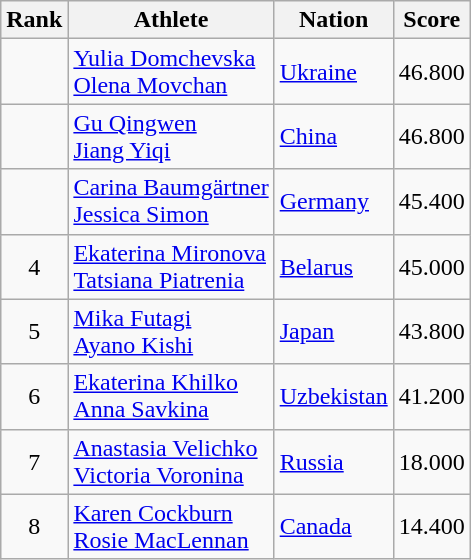<table class="wikitable sortable" style="text-align:center">
<tr>
<th>Rank</th>
<th>Athlete</th>
<th>Nation</th>
<th>Score</th>
</tr>
<tr>
<td></td>
<td align=left><a href='#'>Yulia Domchevska</a><br><a href='#'>Olena Movchan</a></td>
<td align=left> <a href='#'>Ukraine</a></td>
<td>46.800</td>
</tr>
<tr>
<td></td>
<td align=left><a href='#'>Gu Qingwen</a><br><a href='#'>Jiang Yiqi</a></td>
<td align=left> <a href='#'>China</a></td>
<td>46.800</td>
</tr>
<tr>
<td></td>
<td align=left><a href='#'>Carina Baumgärtner</a><br><a href='#'>Jessica Simon</a></td>
<td align=left> <a href='#'>Germany</a></td>
<td>45.400</td>
</tr>
<tr>
<td>4</td>
<td align=left><a href='#'>Ekaterina Mironova</a><br><a href='#'>Tatsiana Piatrenia</a></td>
<td align=left> <a href='#'>Belarus</a></td>
<td>45.000</td>
</tr>
<tr>
<td>5</td>
<td align=left><a href='#'>Mika Futagi</a><br><a href='#'>Ayano Kishi</a></td>
<td align=left> <a href='#'>Japan</a></td>
<td>43.800</td>
</tr>
<tr>
<td>6</td>
<td align=left><a href='#'>Ekaterina Khilko</a><br><a href='#'>Anna Savkina</a></td>
<td align=left> <a href='#'>Uzbekistan</a></td>
<td>41.200</td>
</tr>
<tr>
<td>7</td>
<td align=left><a href='#'>Anastasia Velichko</a><br><a href='#'>Victoria Voronina</a></td>
<td align=left> <a href='#'>Russia</a></td>
<td>18.000</td>
</tr>
<tr>
<td>8</td>
<td align=left><a href='#'>Karen Cockburn</a><br><a href='#'>Rosie MacLennan</a></td>
<td align=left> <a href='#'>Canada</a></td>
<td>14.400</td>
</tr>
</table>
